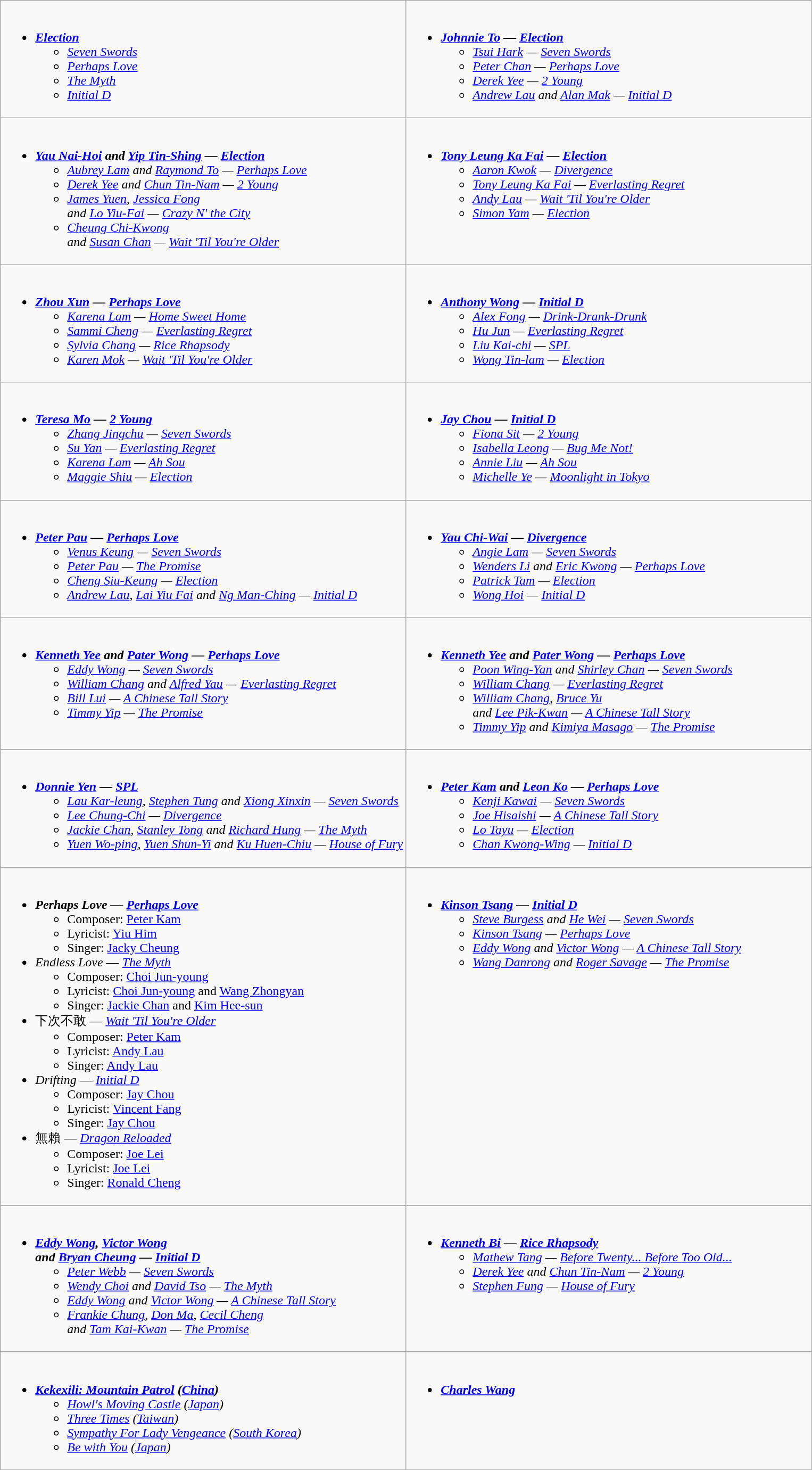<table class=wikitable>
<tr>
<td valign="top" width="50%"><br><ul><li><strong><em><a href='#'>Election</a></em></strong><ul><li><em><a href='#'>Seven Swords</a></em></li><li><em><a href='#'>Perhaps Love</a></em></li><li><em><a href='#'>The Myth</a></em></li><li><em><a href='#'>Initial D</a></em></li></ul></li></ul></td>
<td valign="top" width="50%"><br><ul><li><strong><em><a href='#'>Johnnie To</a> — <a href='#'>Election</a></em></strong><ul><li><em><a href='#'>Tsui Hark</a> — <a href='#'>Seven Swords</a></em></li><li><em><a href='#'>Peter Chan</a> — <a href='#'>Perhaps Love</a></em></li><li><em><a href='#'>Derek Yee</a> — <a href='#'>2 Young</a></em></li><li><em><a href='#'>Andrew Lau</a> and <a href='#'>Alan Mak</a> — <a href='#'>Initial D</a></em></li></ul></li></ul></td>
</tr>
<tr>
<td valign="top" width="50%"><br><ul><li><strong><em><a href='#'>Yau Nai-Hoi</a> and <a href='#'>Yip Tin-Shing</a> — <a href='#'>Election</a></em></strong><ul><li><em><a href='#'>Aubrey Lam</a> and <a href='#'>Raymond To</a> — <a href='#'>Perhaps Love</a></em></li><li><em><a href='#'>Derek Yee</a> and <a href='#'>Chun Tin-Nam</a> — <a href='#'>2 Young</a></em></li><li><em><a href='#'>James Yuen</a>, <a href='#'>Jessica Fong</a> <br> and <a href='#'>Lo Yiu-Fai</a> — <a href='#'>Crazy N' the City</a></em></li><li><em><a href='#'>Cheung Chi-Kwong</a> <br> and <a href='#'>Susan Chan</a> — <a href='#'>Wait 'Til You're Older</a></em></li></ul></li></ul></td>
<td valign="top" width="50%"><br><ul><li><strong><em><a href='#'>Tony Leung Ka Fai</a> — <a href='#'>Election</a></em></strong><ul><li><em><a href='#'>Aaron Kwok</a> — <a href='#'>Divergence</a></em></li><li><em><a href='#'>Tony Leung Ka Fai</a> — <a href='#'>Everlasting Regret</a></em></li><li><em><a href='#'>Andy Lau</a> — <a href='#'>Wait 'Til You're Older</a></em></li><li><em><a href='#'>Simon Yam</a> — <a href='#'>Election</a></em></li></ul></li></ul></td>
</tr>
<tr>
<td valign="top" width="50%"><br><ul><li><strong><em><a href='#'>Zhou Xun</a> — <a href='#'>Perhaps Love</a></em></strong><ul><li><em><a href='#'>Karena Lam</a> — <a href='#'>Home Sweet Home</a></em></li><li><em><a href='#'>Sammi Cheng</a> — <a href='#'>Everlasting Regret</a></em></li><li><em><a href='#'>Sylvia Chang</a> — <a href='#'>Rice Rhapsody</a></em></li><li><em><a href='#'>Karen Mok</a> — <a href='#'>Wait 'Til You're Older</a></em></li></ul></li></ul></td>
<td valign="top" width="50%"><br><ul><li><strong><em><a href='#'>Anthony Wong</a> — <a href='#'>Initial D</a></em></strong><ul><li><em><a href='#'>Alex Fong</a> — <a href='#'>Drink-Drank-Drunk</a></em></li><li><em><a href='#'>Hu Jun</a> — <a href='#'>Everlasting Regret</a></em></li><li><em><a href='#'>Liu Kai-chi</a> — <a href='#'>SPL</a></em></li><li><em><a href='#'>Wong Tin-lam</a> — <a href='#'>Election</a></em></li></ul></li></ul></td>
</tr>
<tr>
<td valign="top" width="50%"><br><ul><li><strong><em><a href='#'>Teresa Mo</a> — <a href='#'>2 Young</a></em></strong><ul><li><em><a href='#'>Zhang Jingchu</a> — <a href='#'>Seven Swords</a></em></li><li><em><a href='#'>Su Yan</a> — <a href='#'>Everlasting Regret</a></em></li><li><em><a href='#'>Karena Lam</a> — <a href='#'>Ah Sou</a></em></li><li><em><a href='#'>Maggie Shiu</a> — <a href='#'>Election</a></em></li></ul></li></ul></td>
<td valign="top" width="50%"><br><ul><li><strong><em><a href='#'>Jay Chou</a> — <a href='#'>Initial D</a></em></strong><ul><li><em><a href='#'>Fiona Sit</a> — <a href='#'>2 Young</a></em></li><li><em><a href='#'>Isabella Leong</a> — <a href='#'>Bug Me Not!</a></em></li><li><em><a href='#'>Annie Liu</a> — <a href='#'>Ah Sou</a></em></li><li><em><a href='#'>Michelle Ye</a> — <a href='#'>Moonlight in Tokyo</a></em></li></ul></li></ul></td>
</tr>
<tr>
<td valign="top" width="50%"><br><ul><li><strong><em><a href='#'>Peter Pau</a> — <a href='#'>Perhaps Love</a></em></strong><ul><li><em><a href='#'>Venus Keung</a> — <a href='#'>Seven Swords</a></em></li><li><em><a href='#'>Peter Pau</a> — <a href='#'>The Promise</a></em></li><li><em><a href='#'>Cheng Siu-Keung</a> — <a href='#'>Election</a></em></li><li><em><a href='#'>Andrew Lau</a>, <a href='#'>Lai Yiu Fai</a> and <a href='#'>Ng Man-Ching</a> — <a href='#'>Initial D</a></em></li></ul></li></ul></td>
<td valign="top" width="50%"><br><ul><li><strong><em><a href='#'>Yau Chi-Wai</a> — <a href='#'>Divergence</a></em></strong><ul><li><em><a href='#'>Angie Lam</a> — <a href='#'>Seven Swords</a></em></li><li><em><a href='#'>Wenders Li</a> and <a href='#'>Eric Kwong</a> — <a href='#'>Perhaps Love</a></em></li><li><em><a href='#'>Patrick Tam</a> — <a href='#'>Election</a></em></li><li><em><a href='#'>Wong Hoi</a> — <a href='#'>Initial D</a></em></li></ul></li></ul></td>
</tr>
<tr>
<td valign="top" width="50%"><br><ul><li><strong><em><a href='#'>Kenneth Yee</a> and <a href='#'>Pater Wong</a> — <a href='#'>Perhaps Love</a></em></strong><ul><li><em><a href='#'>Eddy Wong</a> — <a href='#'>Seven Swords</a></em></li><li><em><a href='#'>William Chang</a> and <a href='#'>Alfred Yau</a> — <a href='#'>Everlasting Regret</a></em></li><li><em><a href='#'>Bill Lui</a> — <a href='#'>A Chinese Tall Story</a></em></li><li><em><a href='#'>Timmy Yip</a> — <a href='#'>The Promise</a></em></li></ul></li></ul></td>
<td valign="top" width="50%"><br><ul><li><strong><em><a href='#'>Kenneth Yee</a> and <a href='#'>Pater Wong</a> — <a href='#'>Perhaps Love</a></em></strong><ul><li><em><a href='#'>Poon Wing-Yan</a> and <a href='#'>Shirley Chan</a> — <a href='#'>Seven Swords</a></em></li><li><em><a href='#'>William Chang</a> — <a href='#'>Everlasting Regret</a></em></li><li><em><a href='#'>William Chang</a>, <a href='#'>Bruce Yu</a> <br> and <a href='#'>Lee Pik-Kwan</a> — <a href='#'>A Chinese Tall Story</a></em></li><li><em><a href='#'>Timmy Yip</a> and <a href='#'>Kimiya Masago</a> — <a href='#'>The Promise</a></em></li></ul></li></ul></td>
</tr>
<tr>
<td valign="top" width="50%"><br><ul><li><strong><em><a href='#'>Donnie Yen</a> — <a href='#'>SPL</a></em></strong><ul><li><em><a href='#'>Lau Kar-leung</a>, <a href='#'>Stephen Tung</a> and <a href='#'>Xiong Xinxin</a> — <a href='#'>Seven Swords</a></em></li><li><em><a href='#'>Lee Chung-Chi</a> — <a href='#'>Divergence</a></em></li><li><em><a href='#'>Jackie Chan</a>, <a href='#'>Stanley Tong</a> and <a href='#'>Richard Hung</a> — <a href='#'>The Myth</a></em></li><li><em><a href='#'>Yuen Wo-ping</a>, <a href='#'>Yuen Shun-Yi</a> and <a href='#'>Ku Huen-Chiu</a> — <a href='#'>House of Fury</a></em></li></ul></li></ul></td>
<td valign="top" width="50%"><br><ul><li><strong><em><a href='#'>Peter Kam</a> and <a href='#'>Leon Ko</a> — <a href='#'>Perhaps Love</a></em></strong><ul><li><em><a href='#'>Kenji Kawai</a> — <a href='#'>Seven Swords</a></em></li><li><em><a href='#'>Joe Hisaishi</a> — <a href='#'>A Chinese Tall Story</a></em></li><li><em><a href='#'>Lo Tayu</a> — <a href='#'>Election</a></em></li><li><em><a href='#'>Chan Kwong-Wing</a> — <a href='#'>Initial D</a></em></li></ul></li></ul></td>
</tr>
<tr>
<td valign="top" width="50%"><br><ul><li><strong><em>Perhaps Love — <a href='#'>Perhaps Love</a></em></strong><ul><li>Composer: <a href='#'>Peter Kam</a></li><li>Lyricist: <a href='#'>Yiu Him</a></li><li>Singer: <a href='#'>Jacky Cheung</a></li></ul></li><li><em>Endless Love</em> — <em><a href='#'>The Myth</a></em><ul><li>Composer: <a href='#'>Choi Jun-young</a></li><li>Lyricist: <a href='#'>Choi Jun-young</a> and <a href='#'>Wang Zhongyan</a></li><li>Singer: <a href='#'>Jackie Chan</a> and <a href='#'>Kim Hee-sun</a></li></ul></li><li>下次不敢 — <em><a href='#'>Wait 'Til You're Older</a></em><ul><li>Composer: <a href='#'>Peter Kam</a></li><li>Lyricist: <a href='#'>Andy Lau</a></li><li>Singer: <a href='#'>Andy Lau</a></li></ul></li><li><em>Drifting</em> — <em><a href='#'>Initial D</a></em><ul><li>Composer: <a href='#'>Jay Chou</a></li><li>Lyricist: <a href='#'>Vincent Fang</a></li><li>Singer: <a href='#'>Jay Chou</a></li></ul></li><li>無賴 — <em><a href='#'>Dragon Reloaded</a></em><ul><li>Composer: <a href='#'>Joe Lei</a></li><li>Lyricist: <a href='#'>Joe Lei</a></li><li>Singer: <a href='#'>Ronald Cheng</a></li></ul></li></ul></td>
<td valign="top" width="50%"><br><ul><li><strong><em><a href='#'>Kinson Tsang</a> — <a href='#'>Initial D</a></em></strong><ul><li><em><a href='#'>Steve Burgess</a> and <a href='#'>He Wei</a> — <a href='#'>Seven Swords</a></em></li><li><em><a href='#'>Kinson Tsang</a> — <a href='#'>Perhaps Love</a></em></li><li><em><a href='#'>Eddy Wong</a> and <a href='#'>Victor Wong</a> — <a href='#'>A Chinese Tall Story</a></em></li><li><em><a href='#'>Wang Danrong</a> and <a href='#'>Roger Savage</a> — <a href='#'>The Promise</a></em></li></ul></li></ul></td>
</tr>
<tr>
<td valign="top" width="50%"><br><ul><li><strong><em><a href='#'>Eddy Wong</a>, <a href='#'>Victor Wong</a> <br> and <a href='#'>Bryan Cheung</a> — <a href='#'>Initial D</a></em></strong><ul><li><em><a href='#'>Peter Webb</a> — <a href='#'>Seven Swords</a></em></li><li><em><a href='#'>Wendy Choi</a> and <a href='#'>David Tso</a> — <a href='#'>The Myth</a></em></li><li><em><a href='#'>Eddy Wong</a> and <a href='#'>Victor Wong</a> — <a href='#'>A Chinese Tall Story</a></em></li><li><em><a href='#'>Frankie Chung</a>, <a href='#'>Don Ma</a>, <a href='#'>Cecil Cheng</a> <br> and <a href='#'>Tam Kai-Kwan</a> — <a href='#'>The Promise</a></em></li></ul></li></ul></td>
<td valign="top" width="50%"><br><ul><li><strong><em><a href='#'>Kenneth Bi</a> — <a href='#'>Rice Rhapsody</a></em></strong><ul><li><em><a href='#'>Mathew Tang</a> — <a href='#'>Before Twenty... Before Too Old...</a></em></li><li><em><a href='#'>Derek Yee</a> and <a href='#'>Chun Tin-Nam</a> — <a href='#'>2 Young</a></em></li><li><em><a href='#'>Stephen Fung</a> — <a href='#'>House of Fury</a></em></li></ul></li></ul></td>
</tr>
<tr>
<td valign="top" width="50%"><br><ul><li><strong><em><a href='#'>Kekexili: Mountain Patrol</a> (<a href='#'>China</a>)</em></strong><ul><li><em><a href='#'>Howl's Moving Castle</a> (<a href='#'>Japan</a>)</em></li><li><em><a href='#'>Three Times</a> (<a href='#'>Taiwan</a>)</em></li><li><em><a href='#'>Sympathy For Lady Vengeance</a> (<a href='#'>South Korea</a>)</em></li><li><em><a href='#'>Be with You</a> (<a href='#'>Japan</a>)</em></li></ul></li></ul></td>
<td valign="top" width="50%"><br><ul><li><strong><em><a href='#'>Charles Wang</a> </em></strong></li></ul></td>
</tr>
</table>
